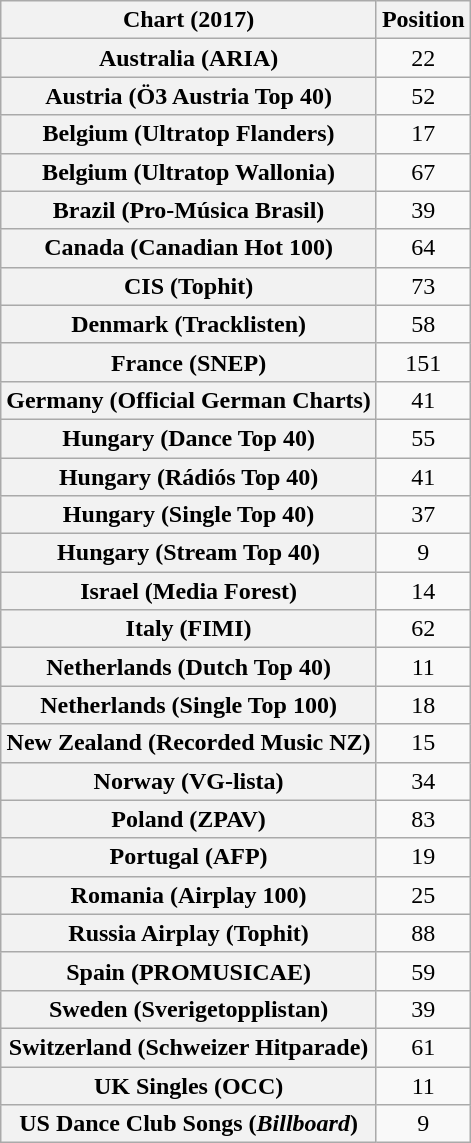<table class="wikitable sortable plainrowheaders" style="text-align:center">
<tr>
<th scope="col">Chart (2017)</th>
<th scope="col">Position</th>
</tr>
<tr>
<th scope="row">Australia (ARIA)</th>
<td>22</td>
</tr>
<tr>
<th scope="row">Austria (Ö3 Austria Top 40)</th>
<td>52</td>
</tr>
<tr>
<th scope="row">Belgium (Ultratop Flanders)</th>
<td>17</td>
</tr>
<tr>
<th scope="row">Belgium (Ultratop Wallonia)</th>
<td>67</td>
</tr>
<tr>
<th scope="row">Brazil (Pro-Música Brasil)</th>
<td>39</td>
</tr>
<tr>
<th scope="row">Canada (Canadian Hot 100)</th>
<td>64</td>
</tr>
<tr>
<th scope="row">CIS (Tophit)</th>
<td>73</td>
</tr>
<tr>
<th scope="row">Denmark (Tracklisten)</th>
<td>58</td>
</tr>
<tr>
<th scope="row">France (SNEP)</th>
<td>151</td>
</tr>
<tr>
<th scope="row">Germany (Official German Charts)</th>
<td>41</td>
</tr>
<tr>
<th scope="row">Hungary (Dance Top 40)</th>
<td>55</td>
</tr>
<tr>
<th scope="row">Hungary (Rádiós Top 40)</th>
<td>41</td>
</tr>
<tr>
<th scope="row">Hungary (Single Top 40)</th>
<td>37</td>
</tr>
<tr>
<th scope="row">Hungary (Stream Top 40)</th>
<td>9</td>
</tr>
<tr>
<th scope="row">Israel (Media Forest)</th>
<td>14</td>
</tr>
<tr>
<th scope="row">Italy (FIMI)</th>
<td>62</td>
</tr>
<tr>
<th scope="row">Netherlands (Dutch Top 40)</th>
<td>11</td>
</tr>
<tr>
<th scope="row">Netherlands (Single Top 100)</th>
<td>18</td>
</tr>
<tr>
<th scope="row">New Zealand (Recorded Music NZ)</th>
<td>15</td>
</tr>
<tr>
<th scope="row">Norway (VG-lista)</th>
<td>34</td>
</tr>
<tr>
<th scope="row">Poland (ZPAV)</th>
<td>83</td>
</tr>
<tr>
<th scope="row">Portugal (AFP)</th>
<td>19</td>
</tr>
<tr>
<th scope="row">Romania (Airplay 100)</th>
<td>25</td>
</tr>
<tr>
<th scope="row">Russia Airplay (Tophit)</th>
<td>88</td>
</tr>
<tr>
<th scope="row">Spain (PROMUSICAE)</th>
<td>59</td>
</tr>
<tr>
<th scope="row">Sweden (Sverigetopplistan)</th>
<td>39</td>
</tr>
<tr>
<th scope="row">Switzerland (Schweizer Hitparade)</th>
<td>61</td>
</tr>
<tr>
<th scope="row">UK Singles (OCC)</th>
<td>11</td>
</tr>
<tr>
<th scope="row">US Dance Club Songs (<em>Billboard</em>)</th>
<td>9</td>
</tr>
</table>
